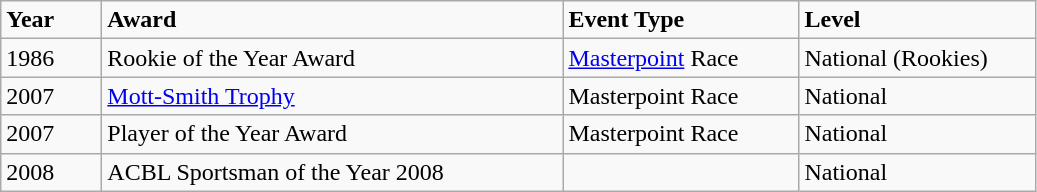<table class="wikitable">
<tr>
<td width="60"><strong>Year</strong></td>
<td width="300"><strong>Award</strong></td>
<td width="150"><strong>Event Type</strong></td>
<td width="150"><strong>Level</strong></td>
</tr>
<tr>
<td>1986</td>
<td>Rookie of the Year Award</td>
<td><a href='#'>Masterpoint</a> Race</td>
<td>National (Rookies)</td>
</tr>
<tr>
<td>2007</td>
<td><a href='#'>Mott-Smith Trophy</a></td>
<td>Masterpoint Race</td>
<td>National</td>
</tr>
<tr>
<td>2007</td>
<td>Player of the Year Award</td>
<td>Masterpoint Race</td>
<td>National</td>
</tr>
<tr>
<td>2008</td>
<td>ACBL Sportsman of the Year 2008</td>
<td></td>
<td>National</td>
</tr>
</table>
